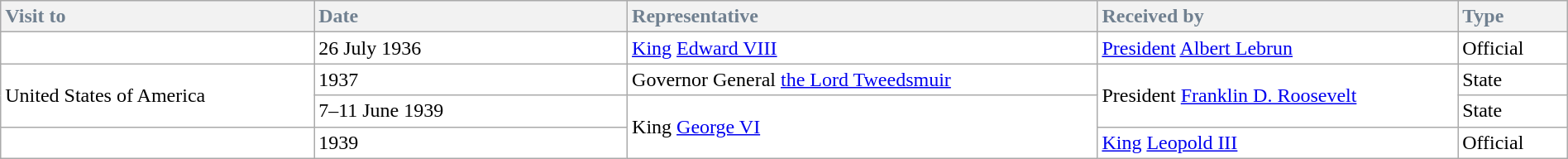<table class="wikitable" style="width:100%; margin: 1em 1em 1em 0; background:white; border-collapse: collapse;">
<tr bgcolor="#F8F4FF">
<th style="width:20%; text-align:left; color:#708090;">Visit to</th>
<th style="width:20%; text-align:left; color:#708090;">Date</th>
<th style="width:30%; text-align:left; color:#708090;">Representative</th>
<th style="width:23%; text-align:left; color:#708090;">Received by</th>
<th style="width:10%; text-align:left; color:#708090;">Type</th>
</tr>
<tr>
<td></td>
<td>26 July 1936</td>
<td><a href='#'>King</a> <a href='#'>Edward VIII</a></td>
<td><a href='#'>President</a> <a href='#'>Albert Lebrun</a></td>
<td>Official</td>
</tr>
<tr>
<td rowspan="2"> United States of America</td>
<td>1937</td>
<td>Governor General <a href='#'>the Lord Tweedsmuir</a></td>
<td rowspan="2">President <a href='#'>Franklin D. Roosevelt</a></td>
<td>State</td>
</tr>
<tr>
<td>7–11 June 1939</td>
<td rowspan="2">King <a href='#'>George VI</a></td>
<td>State</td>
</tr>
<tr>
<td></td>
<td>1939</td>
<td><a href='#'>King</a> <a href='#'>Leopold III</a></td>
<td>Official</td>
</tr>
</table>
